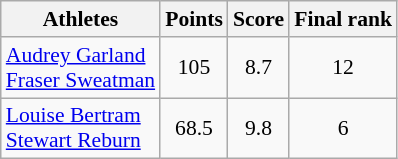<table class="wikitable" border="1" style="font-size:90%">
<tr>
<th>Athletes</th>
<th>Points</th>
<th>Score</th>
<th>Final rank</th>
</tr>
<tr align=center>
<td align=left><a href='#'>Audrey Garland</a><br><a href='#'>Fraser Sweatman</a></td>
<td>105</td>
<td>8.7</td>
<td>12</td>
</tr>
<tr align=center>
<td align=left><a href='#'>Louise Bertram</a><br><a href='#'>Stewart Reburn</a></td>
<td>68.5</td>
<td>9.8</td>
<td>6</td>
</tr>
</table>
